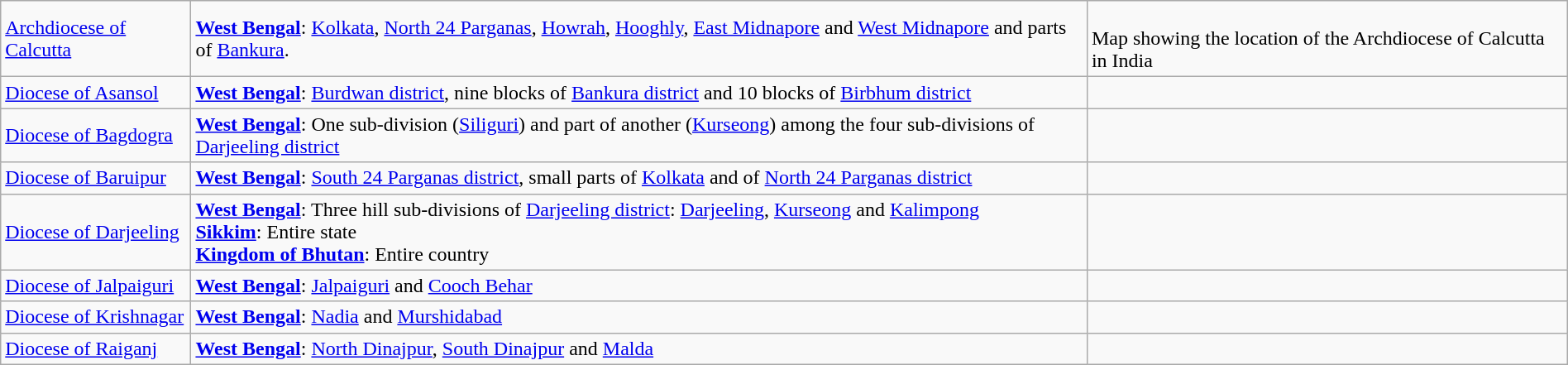<table class="wikitable" style="width:100%">
<tr>
<td><a href='#'>Archdiocese of Calcutta</a></td>
<td><strong><a href='#'>West Bengal</a></strong>: <a href='#'>Kolkata</a>, <a href='#'>North 24 Parganas</a>, <a href='#'>Howrah</a>, <a href='#'>Hooghly</a>, <a href='#'>East Midnapore</a> and <a href='#'>West Midnapore</a> and parts of <a href='#'>Bankura</a>.</td>
<td><br>Map showing the location of the Archdiocese of Calcutta in India</td>
</tr>
<tr>
<td><a href='#'>Diocese of Asansol</a></td>
<td><strong><a href='#'>West Bengal</a></strong>: <a href='#'>Burdwan district</a>, nine blocks of <a href='#'>Bankura district</a> and 10 blocks of <a href='#'>Birbhum district</a></td>
<td></td>
</tr>
<tr>
<td><a href='#'>Diocese of Bagdogra</a></td>
<td><strong><a href='#'>West Bengal</a></strong>: One sub-division (<a href='#'>Siliguri</a>) and part of another (<a href='#'>Kurseong</a>) among the four sub-divisions of <a href='#'>Darjeeling district</a></td>
<td></td>
</tr>
<tr>
<td><a href='#'>Diocese of Baruipur</a></td>
<td><strong><a href='#'>West Bengal</a></strong>: <a href='#'>South 24 Parganas district</a>, small parts of <a href='#'>Kolkata</a> and of <a href='#'>North 24 Parganas district</a></td>
<td></td>
</tr>
<tr>
<td><a href='#'>Diocese of Darjeeling</a></td>
<td><strong><a href='#'>West Bengal</a></strong>: Three hill sub-divisions of <a href='#'>Darjeeling district</a>: <a href='#'>Darjeeling</a>, <a href='#'>Kurseong</a> and <a href='#'>Kalimpong</a><br><strong><a href='#'>Sikkim</a></strong>: Entire state<br><strong><a href='#'>Kingdom of Bhutan</a></strong>: Entire country</td>
</tr>
<tr>
<td><a href='#'>Diocese of Jalpaiguri</a></td>
<td><strong><a href='#'>West Bengal</a></strong>: <a href='#'>Jalpaiguri</a> and <a href='#'>Cooch Behar</a></td>
<td></td>
</tr>
<tr>
<td><a href='#'>Diocese of Krishnagar</a></td>
<td><strong><a href='#'>West Bengal</a></strong>: <a href='#'>Nadia</a> and <a href='#'>Murshidabad</a></td>
<td></td>
</tr>
<tr>
<td><a href='#'>Diocese of Raiganj</a></td>
<td><strong><a href='#'>West Bengal</a></strong>: <a href='#'>North Dinajpur</a>, <a href='#'>South Dinajpur</a> and <a href='#'>Malda</a></td>
<td></td>
</tr>
</table>
